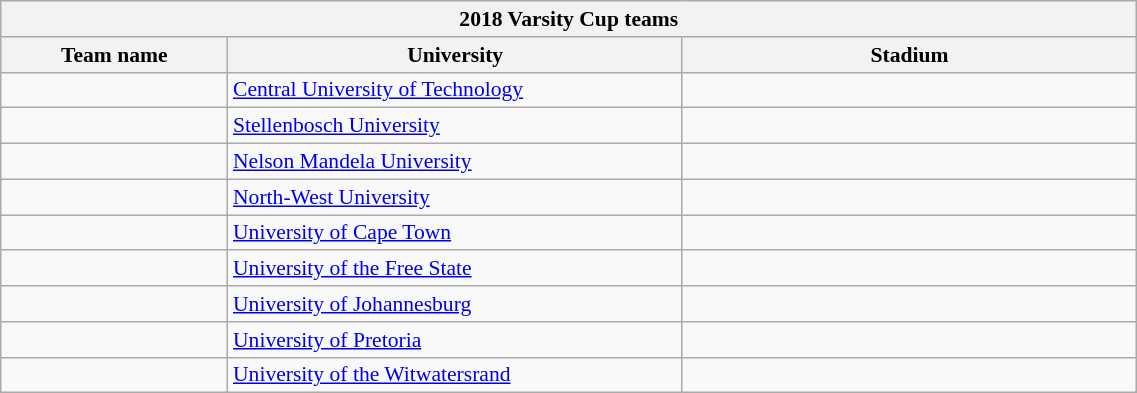<table class="wikitable" style="text-align:left; font-size:90%; width:60%;">
<tr>
<th colspan=4 align=center><strong>2018 Varsity Cup teams</strong></th>
</tr>
<tr>
<th width="20%">Team name</th>
<th width="40%">University</th>
<th width="40%">Stadium</th>
</tr>
<tr>
<td></td>
<td><a href='#'>Central University of Technology</a></td>
<td></td>
</tr>
<tr>
<td></td>
<td><a href='#'>Stellenbosch University</a></td>
<td></td>
</tr>
<tr>
<td></td>
<td><a href='#'>Nelson Mandela University</a></td>
<td></td>
</tr>
<tr>
<td></td>
<td><a href='#'>North-West University</a></td>
<td></td>
</tr>
<tr>
<td></td>
<td><a href='#'>University of Cape Town</a></td>
<td></td>
</tr>
<tr>
<td></td>
<td><a href='#'>University of the Free State</a></td>
<td></td>
</tr>
<tr>
<td></td>
<td><a href='#'>University of Johannesburg</a></td>
<td></td>
</tr>
<tr>
<td></td>
<td><a href='#'>University of Pretoria</a></td>
<td></td>
</tr>
<tr>
<td></td>
<td><a href='#'>University of the Witwatersrand</a></td>
<td></td>
</tr>
</table>
